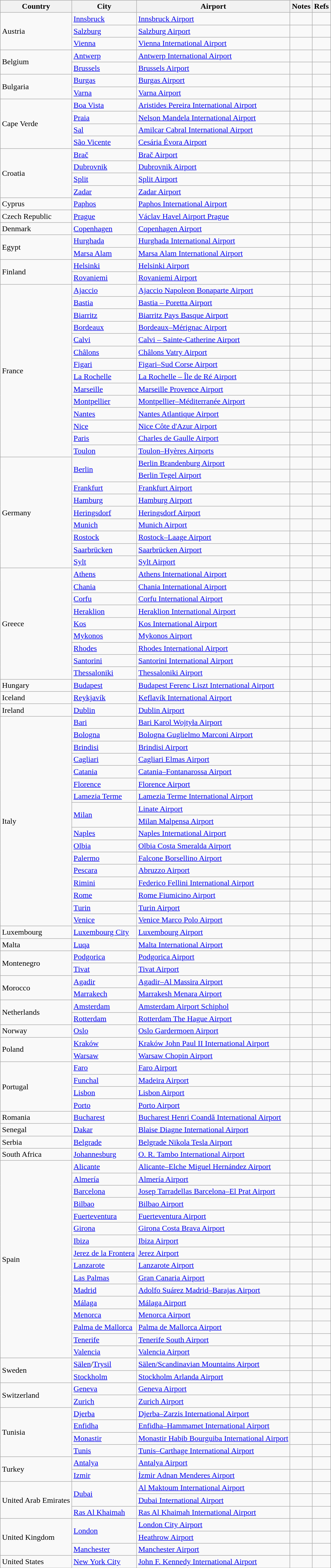<table class="sortable wikitable">
<tr>
<th>Country</th>
<th>City</th>
<th>Airport</th>
<th>Notes</th>
<th>Refs</th>
</tr>
<tr>
<td rowspan="3">Austria</td>
<td><a href='#'>Innsbruck</a></td>
<td><a href='#'>Innsbruck Airport</a></td>
<td></td>
<td align=center></td>
</tr>
<tr>
<td><a href='#'>Salzburg</a></td>
<td><a href='#'>Salzburg Airport</a></td>
<td></td>
<td align=center></td>
</tr>
<tr>
<td><a href='#'>Vienna</a></td>
<td><a href='#'>Vienna International Airport</a></td>
<td align=center></td>
<td align=center></td>
</tr>
<tr>
<td rowspan="2">Belgium</td>
<td><a href='#'>Antwerp</a></td>
<td><a href='#'>Antwerp International Airport</a></td>
<td></td>
<td align=center></td>
</tr>
<tr>
<td><a href='#'>Brussels</a></td>
<td><a href='#'>Brussels Airport</a></td>
<td></td>
<td align=center></td>
</tr>
<tr>
<td rowspan="2">Bulgaria</td>
<td><a href='#'>Burgas</a></td>
<td><a href='#'>Burgas Airport</a></td>
<td></td>
<td align=center></td>
</tr>
<tr>
<td><a href='#'>Varna</a></td>
<td><a href='#'>Varna Airport</a></td>
<td></td>
<td align=center></td>
</tr>
<tr>
<td rowspan="4">Cape Verde</td>
<td><a href='#'>Boa Vista</a></td>
<td><a href='#'>Aristides Pereira International Airport</a></td>
<td></td>
<td align=center></td>
</tr>
<tr>
<td><a href='#'>Praia</a></td>
<td><a href='#'>Nelson Mandela International Airport</a></td>
<td align=center></td>
<td align=center></td>
</tr>
<tr>
<td><a href='#'>Sal</a></td>
<td><a href='#'>Amilcar Cabral International Airport</a></td>
<td align=center></td>
<td align=center></td>
</tr>
<tr>
<td><a href='#'>São Vicente</a></td>
<td><a href='#'>Cesária Évora Airport</a></td>
<td></td>
<td align=center></td>
</tr>
<tr>
<td rowspan="4">Croatia</td>
<td><a href='#'>Brač</a></td>
<td><a href='#'>Brač Airport</a></td>
<td align=center></td>
<td align=center></td>
</tr>
<tr>
<td><a href='#'>Dubrovnik</a></td>
<td><a href='#'>Dubrovnik Airport</a></td>
<td></td>
<td align=center></td>
</tr>
<tr>
<td><a href='#'>Split</a></td>
<td><a href='#'>Split Airport</a></td>
<td></td>
<td align=center></td>
</tr>
<tr>
<td><a href='#'>Zadar</a></td>
<td><a href='#'>Zadar Airport</a></td>
<td></td>
<td align=center></td>
</tr>
<tr>
<td>Cyprus</td>
<td><a href='#'>Paphos</a></td>
<td><a href='#'>Paphos International Airport</a></td>
<td></td>
<td align=center></td>
</tr>
<tr>
<td>Czech Republic</td>
<td><a href='#'>Prague</a></td>
<td><a href='#'>Václav Havel Airport Prague</a></td>
<td align=center></td>
<td align=center></td>
</tr>
<tr>
<td>Denmark</td>
<td><a href='#'>Copenhagen</a></td>
<td><a href='#'>Copenhagen Airport</a></td>
<td align=center></td>
<td align=center></td>
</tr>
<tr>
<td rowspan="2">Egypt</td>
<td><a href='#'>Hurghada</a></td>
<td><a href='#'>Hurghada International Airport</a></td>
<td align=center></td>
<td align=center></td>
</tr>
<tr>
<td><a href='#'>Marsa Alam</a></td>
<td><a href='#'>Marsa Alam International Airport</a></td>
<td align=center></td>
<td align=center></td>
</tr>
<tr>
<td rowspan="2">Finland</td>
<td><a href='#'>Helsinki</a></td>
<td><a href='#'>Helsinki Airport</a></td>
<td></td>
<td align=center></td>
</tr>
<tr>
<td><a href='#'>Rovaniemi</a></td>
<td><a href='#'>Rovaniemi Airport</a></td>
<td></td>
<td align=center></td>
</tr>
<tr>
<td rowspan="14">France</td>
<td><a href='#'>Ajaccio</a></td>
<td><a href='#'>Ajaccio Napoleon Bonaparte Airport</a></td>
<td></td>
<td align=center></td>
</tr>
<tr>
<td><a href='#'>Bastia</a></td>
<td><a href='#'>Bastia – Poretta Airport</a></td>
<td></td>
<td align=center></td>
</tr>
<tr>
<td><a href='#'>Biarritz</a></td>
<td><a href='#'>Biarritz Pays Basque Airport</a></td>
<td></td>
<td align=center></td>
</tr>
<tr>
<td><a href='#'>Bordeaux</a></td>
<td><a href='#'>Bordeaux–Mérignac Airport</a></td>
<td align=center></td>
<td align=center></td>
</tr>
<tr>
<td><a href='#'>Calvi</a></td>
<td><a href='#'>Calvi – Sainte-Catherine Airport</a></td>
<td></td>
<td align=center></td>
</tr>
<tr>
<td><a href='#'>Châlons</a></td>
<td><a href='#'>Châlons Vatry Airport</a></td>
<td></td>
<td align=center></td>
</tr>
<tr>
<td><a href='#'>Figari</a></td>
<td><a href='#'>Figari–Sud Corse Airport</a></td>
<td></td>
<td align=center></td>
</tr>
<tr>
<td><a href='#'>La Rochelle</a></td>
<td><a href='#'>La Rochelle – Île de Ré Airport</a></td>
<td></td>
<td align=center></td>
</tr>
<tr>
<td><a href='#'>Marseille</a></td>
<td><a href='#'>Marseille Provence Airport</a></td>
<td></td>
<td align=center></td>
</tr>
<tr>
<td><a href='#'>Montpellier</a></td>
<td><a href='#'>Montpellier–Méditerranée Airport</a></td>
<td align=center></td>
<td align=center></td>
</tr>
<tr>
<td><a href='#'>Nantes</a></td>
<td><a href='#'>Nantes Atlantique Airport</a></td>
<td></td>
<td align=center></td>
</tr>
<tr>
<td><a href='#'>Nice</a></td>
<td><a href='#'>Nice Côte d'Azur Airport</a></td>
<td align=center></td>
<td align=center></td>
</tr>
<tr>
<td><a href='#'>Paris</a></td>
<td><a href='#'>Charles de Gaulle Airport</a></td>
<td align=center></td>
<td align=center></td>
</tr>
<tr>
<td><a href='#'>Toulon</a></td>
<td><a href='#'>Toulon–Hyères Airports</a></td>
<td></td>
<td align=center></td>
</tr>
<tr>
<td rowspan="9">Germany</td>
<td rowspan="2"><a href='#'>Berlin</a></td>
<td><a href='#'>Berlin Brandenburg Airport</a></td>
<td align=center></td>
<td align=center></td>
</tr>
<tr>
<td><a href='#'>Berlin Tegel Airport</a></td>
<td></td>
<td align=center></td>
</tr>
<tr>
<td><a href='#'>Frankfurt</a></td>
<td><a href='#'>Frankfurt Airport</a></td>
<td></td>
<td align=center></td>
</tr>
<tr>
<td><a href='#'>Hamburg</a></td>
<td><a href='#'>Hamburg Airport</a></td>
<td align=center></td>
<td align=center></td>
</tr>
<tr>
<td><a href='#'>Heringsdorf</a></td>
<td><a href='#'>Heringsdorf Airport</a></td>
<td></td>
<td align=center></td>
</tr>
<tr>
<td><a href='#'>Munich</a></td>
<td><a href='#'>Munich Airport</a></td>
<td align=center></td>
<td align=center></td>
</tr>
<tr>
<td><a href='#'>Rostock</a></td>
<td><a href='#'>Rostock–Laage Airport</a></td>
<td></td>
<td align=center></td>
</tr>
<tr>
<td><a href='#'>Saarbrücken</a></td>
<td><a href='#'>Saarbrücken Airport</a></td>
<td></td>
<td align=center></td>
</tr>
<tr>
<td><a href='#'>Sylt</a></td>
<td><a href='#'>Sylt Airport</a></td>
<td></td>
<td align=center></td>
</tr>
<tr>
<td rowspan="9">Greece</td>
<td><a href='#'>Athens</a></td>
<td><a href='#'>Athens International Airport</a></td>
<td></td>
<td align=center></td>
</tr>
<tr>
<td><a href='#'>Chania</a></td>
<td><a href='#'>Chania International Airport</a></td>
<td align=center></td>
<td align=center></td>
</tr>
<tr>
<td><a href='#'>Corfu</a></td>
<td><a href='#'>Corfu International Airport</a></td>
<td></td>
<td align=center></td>
</tr>
<tr>
<td><a href='#'>Heraklion</a></td>
<td><a href='#'>Heraklion International Airport</a></td>
<td></td>
<td align=center></td>
</tr>
<tr>
<td><a href='#'>Kos</a></td>
<td><a href='#'>Kos International Airport</a></td>
<td></td>
<td align=center></td>
</tr>
<tr>
<td><a href='#'>Mykonos</a></td>
<td><a href='#'>Mykonos Airport</a></td>
<td></td>
<td align=center></td>
</tr>
<tr>
<td><a href='#'>Rhodes</a></td>
<td><a href='#'>Rhodes International Airport</a></td>
<td></td>
<td align=center></td>
</tr>
<tr>
<td><a href='#'>Santorini</a></td>
<td><a href='#'>Santorini International Airport</a></td>
<td></td>
<td align=center></td>
</tr>
<tr>
<td><a href='#'>Thessaloniki</a></td>
<td><a href='#'>Thessaloniki Airport</a></td>
<td></td>
<td align=center></td>
</tr>
<tr>
<td>Hungary</td>
<td><a href='#'>Budapest</a></td>
<td><a href='#'>Budapest Ferenc Liszt International Airport</a></td>
<td align=center></td>
<td align=center></td>
</tr>
<tr>
<td>Iceland</td>
<td><a href='#'>Reykjavík</a></td>
<td><a href='#'>Keflavík International Airport</a></td>
<td></td>
<td align=center></td>
</tr>
<tr>
<td>Ireland</td>
<td><a href='#'>Dublin</a></td>
<td><a href='#'>Dublin Airport</a></td>
<td align=center></td>
<td align=center></td>
</tr>
<tr>
<td rowspan="17">Italy</td>
<td><a href='#'>Bari</a></td>
<td><a href='#'>Bari Karol Wojtyła Airport</a></td>
<td align=center></td>
<td align=center></td>
</tr>
<tr>
<td><a href='#'>Bologna</a></td>
<td><a href='#'>Bologna Guglielmo Marconi Airport</a></td>
<td align=center></td>
<td align=center></td>
</tr>
<tr>
<td><a href='#'>Brindisi</a></td>
<td><a href='#'>Brindisi Airport</a></td>
<td></td>
<td align=center></td>
</tr>
<tr>
<td><a href='#'>Cagliari</a></td>
<td><a href='#'>Cagliari Elmas Airport</a></td>
<td></td>
<td align=center></td>
</tr>
<tr>
<td><a href='#'>Catania</a></td>
<td><a href='#'>Catania–Fontanarossa Airport</a></td>
<td></td>
<td align=center></td>
</tr>
<tr>
<td><a href='#'>Florence</a></td>
<td><a href='#'>Florence Airport</a></td>
<td></td>
<td align=center></td>
</tr>
<tr>
<td><a href='#'>Lamezia Terme</a></td>
<td><a href='#'>Lamezia Terme International Airport</a></td>
<td></td>
<td align=center></td>
</tr>
<tr>
<td rowspan="2"><a href='#'>Milan</a></td>
<td><a href='#'>Linate Airport</a></td>
<td align=center></td>
<td align=center></td>
</tr>
<tr>
<td><a href='#'>Milan Malpensa Airport</a></td>
<td align=center></td>
<td align=center></td>
</tr>
<tr>
<td><a href='#'>Naples</a></td>
<td><a href='#'>Naples International Airport</a></td>
<td></td>
<td align=center></td>
</tr>
<tr>
<td><a href='#'>Olbia</a></td>
<td><a href='#'>Olbia Costa Smeralda Airport</a></td>
<td></td>
<td align=center></td>
</tr>
<tr>
<td><a href='#'>Palermo</a></td>
<td><a href='#'>Falcone Borsellino Airport</a></td>
<td></td>
<td align=center></td>
</tr>
<tr>
<td><a href='#'>Pescara</a></td>
<td><a href='#'>Abruzzo Airport</a></td>
<td align=center></td>
<td align=center></td>
</tr>
<tr>
<td><a href='#'>Rimini</a></td>
<td><a href='#'>Federico Fellini International Airport</a></td>
<td></td>
<td align=center></td>
</tr>
<tr>
<td><a href='#'>Rome</a></td>
<td><a href='#'>Rome Fiumicino Airport</a></td>
<td align=center></td>
<td align=center></td>
</tr>
<tr>
<td><a href='#'>Turin</a></td>
<td><a href='#'>Turin Airport</a></td>
<td></td>
<td align=center></td>
</tr>
<tr>
<td><a href='#'>Venice</a></td>
<td><a href='#'>Venice Marco Polo Airport</a></td>
<td align=center></td>
<td align=center></td>
</tr>
<tr>
<td>Luxembourg</td>
<td><a href='#'>Luxembourg City</a></td>
<td><a href='#'>Luxembourg Airport</a></td>
<td></td>
<td align=center></td>
</tr>
<tr>
<td>Malta</td>
<td><a href='#'>Luqa</a></td>
<td><a href='#'>Malta International Airport</a></td>
<td align=center></td>
<td align=center></td>
</tr>
<tr>
<td rowspan="2">Montenegro</td>
<td><a href='#'>Podgorica</a></td>
<td><a href='#'>Podgorica Airport</a></td>
<td></td>
<td align=center></td>
</tr>
<tr>
<td><a href='#'>Tivat</a></td>
<td><a href='#'>Tivat Airport</a></td>
<td></td>
<td align=center></td>
</tr>
<tr>
<td rowspan="2">Morocco</td>
<td><a href='#'>Agadir</a></td>
<td><a href='#'>Agadir–Al Massira Airport</a></td>
<td></td>
<td align=center></td>
</tr>
<tr>
<td><a href='#'>Marrakech</a></td>
<td><a href='#'>Marrakesh Menara Airport</a></td>
<td align=center></td>
<td align=center></td>
</tr>
<tr>
<td rowspan="2">Netherlands</td>
<td><a href='#'>Amsterdam</a></td>
<td><a href='#'>Amsterdam Airport Schiphol</a></td>
<td></td>
<td align=center></td>
</tr>
<tr>
<td><a href='#'>Rotterdam</a></td>
<td><a href='#'>Rotterdam The Hague Airport</a></td>
<td></td>
<td align=center></td>
</tr>
<tr>
<td>Norway</td>
<td><a href='#'>Oslo</a></td>
<td><a href='#'>Oslo Gardermoen Airport</a></td>
<td align=center></td>
<td align=center></td>
</tr>
<tr>
<td rowspan="2">Poland</td>
<td><a href='#'>Kraków</a></td>
<td><a href='#'>Kraków John Paul II International Airport</a></td>
<td align=center></td>
<td align=center></td>
</tr>
<tr>
<td><a href='#'>Warsaw</a></td>
<td><a href='#'>Warsaw Chopin Airport</a></td>
<td align=center></td>
<td align=center></td>
</tr>
<tr>
<td rowspan="4">Portugal</td>
<td><a href='#'>Faro</a></td>
<td><a href='#'>Faro Airport</a></td>
<td align=center></td>
<td align=center></td>
</tr>
<tr>
<td><a href='#'>Funchal</a></td>
<td><a href='#'>Madeira Airport</a></td>
<td align=center></td>
<td align=center></td>
</tr>
<tr>
<td><a href='#'>Lisbon</a></td>
<td><a href='#'>Lisbon Airport</a></td>
<td align=center></td>
<td align=center></td>
</tr>
<tr>
<td><a href='#'>Porto</a></td>
<td><a href='#'>Porto Airport</a></td>
<td align=center></td>
<td align=center></td>
</tr>
<tr>
<td>Romania</td>
<td><a href='#'>Bucharest</a></td>
<td><a href='#'>Bucharest Henri Coandă International Airport</a></td>
<td align=center></td>
<td align=center></td>
</tr>
<tr>
<td>Senegal</td>
<td><a href='#'>Dakar</a></td>
<td><a href='#'>Blaise Diagne International Airport</a></td>
<td></td>
<td align=center></td>
</tr>
<tr>
<td>Serbia</td>
<td><a href='#'>Belgrade</a></td>
<td><a href='#'>Belgrade Nikola Tesla Airport</a></td>
<td></td>
<td align=center></td>
</tr>
<tr>
<td>South Africa</td>
<td><a href='#'>Johannesburg</a></td>
<td><a href='#'>O. R. Tambo International Airport</a></td>
<td></td>
<td align=center></td>
</tr>
<tr>
<td rowspan="16">Spain</td>
<td><a href='#'>Alicante</a></td>
<td><a href='#'>Alicante–Elche Miguel Hernández Airport</a></td>
<td></td>
<td align=center></td>
</tr>
<tr>
<td><a href='#'>Almería</a></td>
<td><a href='#'>Almería Airport</a></td>
<td></td>
<td align=center></td>
</tr>
<tr>
<td><a href='#'>Barcelona</a></td>
<td><a href='#'>Josep Tarradellas Barcelona–El Prat Airport</a></td>
<td align=center></td>
<td align=center></td>
</tr>
<tr>
<td><a href='#'>Bilbao</a></td>
<td><a href='#'>Bilbao Airport</a></td>
<td></td>
<td align=center></td>
</tr>
<tr>
<td><a href='#'>Fuerteventura</a></td>
<td><a href='#'>Fuerteventura Airport</a></td>
<td align=center></td>
<td align=center></td>
</tr>
<tr>
<td><a href='#'>Girona</a></td>
<td><a href='#'>Girona Costa Brava Airport</a></td>
<td></td>
<td align=center></td>
</tr>
<tr>
<td><a href='#'>Ibiza</a></td>
<td><a href='#'>Ibiza Airport</a></td>
<td></td>
<td align=center></td>
</tr>
<tr>
<td><a href='#'>Jerez de la Frontera</a></td>
<td><a href='#'>Jerez Airport</a></td>
<td></td>
<td align=center></td>
</tr>
<tr>
<td><a href='#'>Lanzarote</a></td>
<td><a href='#'>Lanzarote Airport</a></td>
<td align=center></td>
<td align=center></td>
</tr>
<tr>
<td><a href='#'>Las Palmas</a></td>
<td><a href='#'>Gran Canaria Airport</a></td>
<td align=center></td>
<td align=center></td>
</tr>
<tr>
<td><a href='#'>Madrid</a></td>
<td><a href='#'>Adolfo Suárez Madrid–Barajas Airport</a></td>
<td align=center></td>
<td align=center></td>
</tr>
<tr>
<td><a href='#'>Málaga</a></td>
<td><a href='#'>Málaga Airport</a></td>
<td align=center></td>
<td align=center></td>
</tr>
<tr>
<td><a href='#'>Menorca</a></td>
<td><a href='#'>Menorca Airport</a></td>
<td></td>
<td align=center></td>
</tr>
<tr>
<td><a href='#'>Palma de Mallorca</a></td>
<td><a href='#'>Palma de Mallorca Airport</a></td>
<td align=center></td>
<td align=center></td>
</tr>
<tr>
<td><a href='#'>Tenerife</a></td>
<td><a href='#'>Tenerife South Airport</a></td>
<td align=center></td>
<td align=center></td>
</tr>
<tr>
<td><a href='#'>Valencia</a></td>
<td><a href='#'>Valencia Airport</a></td>
<td></td>
<td align=center></td>
</tr>
<tr>
<td rowspan="2">Sweden</td>
<td><a href='#'>Sälen</a>/<a href='#'>Trysil</a></td>
<td><a href='#'>Sälen/Scandinavian Mountains Airport</a></td>
<td></td>
<td align=center></td>
</tr>
<tr>
<td><a href='#'>Stockholm</a></td>
<td><a href='#'>Stockholm Arlanda Airport</a></td>
<td align=center></td>
<td align=center></td>
</tr>
<tr>
<td rowspan="2">Switzerland</td>
<td><a href='#'>Geneva</a></td>
<td><a href='#'>Geneva Airport</a></td>
<td align=center></td>
<td align=center></td>
</tr>
<tr>
<td><a href='#'>Zurich</a></td>
<td><a href='#'>Zurich Airport</a></td>
<td></td>
<td align=center></td>
</tr>
<tr>
<td rowspan="4">Tunisia</td>
<td><a href='#'>Djerba</a></td>
<td><a href='#'>Djerba–Zarzis International Airport</a></td>
<td></td>
<td align=center></td>
</tr>
<tr>
<td><a href='#'>Enfidha</a></td>
<td><a href='#'>Enfidha–Hammamet International Airport</a></td>
<td align=center></td>
<td align=center></td>
</tr>
<tr>
<td><a href='#'>Monastir</a></td>
<td><a href='#'>Monastir Habib Bourguiba International Airport</a></td>
<td align=center></td>
<td align=center></td>
</tr>
<tr>
<td><a href='#'>Tunis</a></td>
<td><a href='#'>Tunis–Carthage International Airport</a></td>
<td></td>
<td align=center></td>
</tr>
<tr>
<td rowspan="2">Turkey</td>
<td><a href='#'>Antalya</a></td>
<td><a href='#'>Antalya Airport</a></td>
<td></td>
<td align=center></td>
</tr>
<tr>
<td><a href='#'>Izmir</a></td>
<td><a href='#'>İzmir Adnan Menderes Airport</a></td>
<td align=center></td>
<td align=center></td>
</tr>
<tr>
<td rowspan="3">United Arab Emirates</td>
<td rowspan="2"><a href='#'>Dubai</a></td>
<td><a href='#'>Al Maktoum International Airport</a></td>
<td></td>
<td align=center></td>
</tr>
<tr>
<td><a href='#'>Dubai International Airport</a></td>
<td></td>
<td align=center></td>
</tr>
<tr>
<td><a href='#'>Ras Al Khaimah</a></td>
<td><a href='#'>Ras Al Khaimah International Airport</a></td>
<td></td>
<td align=center></td>
</tr>
<tr>
<td rowspan="3">United Kingdom</td>
<td rowspan="2"><a href='#'>London</a></td>
<td><a href='#'>London City Airport</a></td>
<td align=center></td>
<td align=center></td>
</tr>
<tr>
<td><a href='#'>Heathrow Airport</a></td>
<td></td>
<td align=center></td>
</tr>
<tr>
<td><a href='#'>Manchester</a></td>
<td><a href='#'>Manchester Airport</a></td>
<td align=center></td>
<td align=center></td>
</tr>
<tr>
<td>United States</td>
<td><a href='#'>New York City</a></td>
<td><a href='#'>John F. Kennedy International Airport</a></td>
<td></td>
<td align=center></td>
</tr>
<tr>
</tr>
</table>
